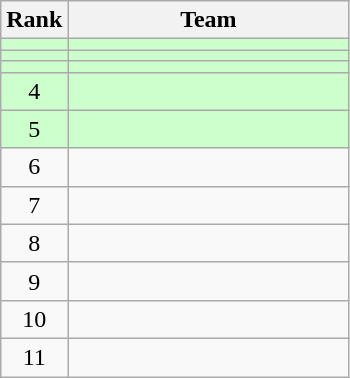<table class=wikitable style="text-align:center;">
<tr>
<th>Rank</th>
<th width=180>Team</th>
</tr>
<tr bgcolor=ccffcc>
<td></td>
<td align=left></td>
</tr>
<tr bgcolor=ccffcc>
<td></td>
<td align=left></td>
</tr>
<tr bgcolor=ccffcc>
<td></td>
<td align=left></td>
</tr>
<tr bgcolor=ccffcc>
<td>4</td>
<td align=left></td>
</tr>
<tr bgcolor=ccffcc>
<td>5</td>
<td align=left></td>
</tr>
<tr>
<td>6</td>
<td align=left></td>
</tr>
<tr>
<td>7</td>
<td align=left></td>
</tr>
<tr>
<td>8</td>
<td align=left></td>
</tr>
<tr>
<td>9</td>
<td align=left></td>
</tr>
<tr>
<td>10</td>
<td align=left></td>
</tr>
<tr>
<td>11</td>
<td align=left></td>
</tr>
</table>
